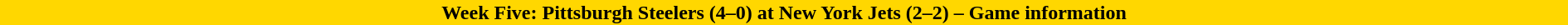<table class="toccolours collapsible collapsed"  style="width:100%; margin:auto;">
<tr>
<th style="background:gold;">Week Five: Pittsburgh Steelers (4–0) at New York Jets (2–2) – Game information</th>
</tr>
<tr>
<td><br></td>
</tr>
</table>
